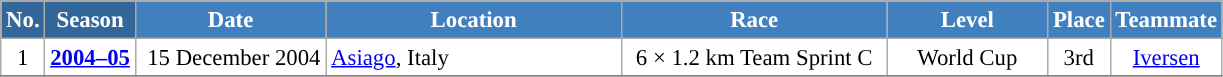<table class="wikitable sortable" style="font-size:95%; text-align:center; border:grey solid 1px; border-collapse:collapse; background:#ffffff;">
<tr style="background:#efefef;">
<th style="background-color:#369; color:white;">No.</th>
<th style="background-color:#369; color:white;">Season</th>
<th style="background-color:#4180be; color:white; width:120px;">Date</th>
<th style="background-color:#4180be; color:white; width:190px;">Location</th>
<th style="background-color:#4180be; color:white; width:170px;">Race</th>
<th style="background-color:#4180be; color:white; width:100px;">Level</th>
<th style="background-color:#4180be; color:white;">Place</th>
<th style="background-color:#4180be; color:white;">Teammate</th>
</tr>
<tr>
<td align=center>1</td>
<td rowspan=1 align=center><strong><a href='#'>2004–05</a></strong></td>
<td align=right>15 December 2004</td>
<td align=left> <a href='#'>Asiago</a>, Italy</td>
<td>6 × 1.2 km Team Sprint C</td>
<td>World Cup</td>
<td>3rd</td>
<td><a href='#'>Iversen</a></td>
</tr>
<tr>
</tr>
</table>
